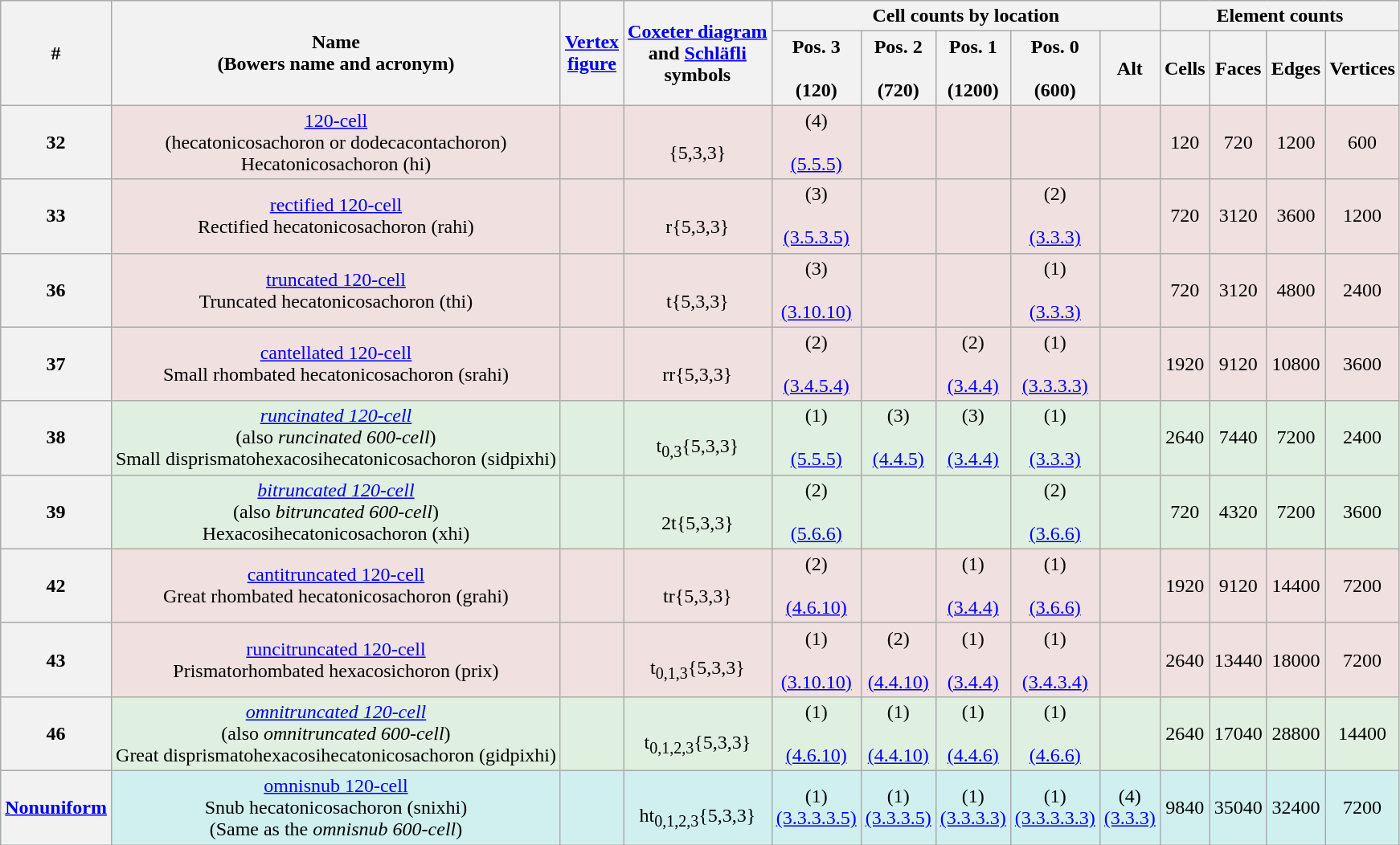<table class="wikitable">
<tr>
<th rowspan=2>#</th>
<th rowspan=2>Name<br>(Bowers name and acronym)</th>
<th rowspan=2><a href='#'>Vertex<br>figure</a></th>
<th rowspan=2><a href='#'>Coxeter diagram</a><br>and <a href='#'>Schläfli</a><br>symbols</th>
<th colspan=5>Cell counts by location</th>
<th colspan=4>Element counts</th>
</tr>
<tr>
<th>Pos. 3<br><br>(120)</th>
<th>Pos. 2<br><br>(720)</th>
<th>Pos. 1<br><br>(1200)</th>
<th>Pos. 0<br><br>(600)</th>
<th>Alt</th>
<th>Cells</th>
<th>Faces</th>
<th>Edges</th>
<th>Vertices</th>
</tr>
<tr BGCOLOR="#f0e0e0" align=center>
<th>32</th>
<td><a href='#'>120-cell</a><br>(hecatonicosachoron or dodecacontachoron)<br>Hecatonicosachoron (hi)</td>
<td></td>
<td align=center><br>{5,3,3}</td>
<td>(4)<br><br><a href='#'>(5.5.5)</a></td>
<td></td>
<td></td>
<td></td>
<td></td>
<td>120</td>
<td>720</td>
<td>1200</td>
<td>600</td>
</tr>
<tr BGCOLOR="#f0e0e0"  align=center>
<th>33</th>
<td><a href='#'>rectified 120-cell</a><br>Rectified hecatonicosachoron (rahi)</td>
<td></td>
<td align=center><br>r{5,3,3}</td>
<td>(3)<br><br><a href='#'>(3.5.3.5)</a></td>
<td></td>
<td></td>
<td>(2)<br><br><a href='#'>(3.3.3)</a></td>
<td></td>
<td>720</td>
<td>3120</td>
<td>3600</td>
<td>1200</td>
</tr>
<tr BGCOLOR="#f0e0e0"  align=center>
<th>36</th>
<td><a href='#'>truncated 120-cell</a><br>Truncated hecatonicosachoron (thi)</td>
<td></td>
<td align=center><br>t{5,3,3}</td>
<td>(3)<br><br><a href='#'>(3.10.10)</a></td>
<td></td>
<td></td>
<td>(1)<br><br><a href='#'>(3.3.3)</a></td>
<td></td>
<td>720</td>
<td>3120</td>
<td>4800</td>
<td>2400</td>
</tr>
<tr BGCOLOR="#f0e0e0"  align=center>
<th>37</th>
<td><a href='#'>cantellated 120-cell</a><br>Small rhombated hecatonicosachoron (srahi)</td>
<td></td>
<td align=center><br>rr{5,3,3}</td>
<td>(2)<br><br><a href='#'>(3.4.5.4)</a></td>
<td></td>
<td>(2)<br><br><a href='#'>(3.4.4)</a></td>
<td>(1)<br><br><a href='#'>(3.3.3.3)</a></td>
<td></td>
<td>1920</td>
<td>9120</td>
<td>10800</td>
<td>3600</td>
</tr>
<tr BGCOLOR="#e0f0e0" align=center>
<th>38</th>
<td align=center><em><a href='#'>runcinated 120-cell</a></em><br>(also <em>runcinated 600-cell</em>)<br>Small disprismatohexacosihecatonicosachoron (sidpixhi)</td>
<td></td>
<td align=center><br>t<sub>0,3</sub>{5,3,3}</td>
<td>(1)<br><br><a href='#'>(5.5.5)</a></td>
<td>(3)<br><br><a href='#'>(4.4.5)</a></td>
<td>(3)<br><br><a href='#'>(3.4.4)</a></td>
<td>(1)<br><br><a href='#'>(3.3.3)</a></td>
<td></td>
<td>2640</td>
<td>7440</td>
<td>7200</td>
<td>2400</td>
</tr>
<tr BGCOLOR="#e0f0e0" align=center>
<th>39</th>
<td align=center><em><a href='#'>bitruncated 120-cell</a></em><br>(also <em>bitruncated 600-cell</em>)<br>Hexacosihecatonicosachoron (xhi)</td>
<td></td>
<td align=center><br>2t{5,3,3}</td>
<td>(2)<br><br><a href='#'>(5.6.6)</a></td>
<td></td>
<td></td>
<td>(2)<br><br><a href='#'>(3.6.6)</a></td>
<td></td>
<td>720</td>
<td>4320</td>
<td>7200</td>
<td>3600</td>
</tr>
<tr BGCOLOR="#f0e0e0"  align=center>
<th>42</th>
<td><a href='#'>cantitruncated 120-cell</a><br>Great rhombated hecatonicosachoron (grahi)</td>
<td></td>
<td align=center><br>tr{5,3,3}</td>
<td>(2)<br><br><a href='#'>(4.6.10)</a></td>
<td></td>
<td>(1)<br><br><a href='#'>(3.4.4)</a></td>
<td>(1)<br><br><a href='#'>(3.6.6)</a></td>
<td></td>
<td>1920</td>
<td>9120</td>
<td>14400</td>
<td>7200</td>
</tr>
<tr BGCOLOR="#f0e0e0" align=center>
<th>43</th>
<td><a href='#'>runcitruncated 120-cell</a><br>Prismatorhombated hexacosichoron (prix)</td>
<td></td>
<td align=center><br>t<sub>0,1,3</sub>{5,3,3}</td>
<td>(1)<br><br><a href='#'>(3.10.10)</a></td>
<td>(2)<br><br><a href='#'>(4.4.10)</a></td>
<td>(1)<br><br><a href='#'>(3.4.4)</a></td>
<td>(1)<br><br><a href='#'>(3.4.3.4)</a></td>
<td></td>
<td>2640</td>
<td>13440</td>
<td>18000</td>
<td>7200</td>
</tr>
<tr BGCOLOR="#e0f0e0" align=center>
<th>46</th>
<td align=center><em><a href='#'>omnitruncated 120-cell</a></em><br>(also <em>omnitruncated 600-cell</em>)<br>Great disprismatohexacosihecatonicosachoron (gidpixhi)</td>
<td></td>
<td align=center><br>t<sub>0,1,2,3</sub>{5,3,3}</td>
<td>(1)<br><br><a href='#'>(4.6.10)</a></td>
<td>(1)<br><br><a href='#'>(4.4.10)</a></td>
<td>(1)<br><br><a href='#'>(4.4.6)</a></td>
<td>(1)<br><br><a href='#'>(4.6.6)</a></td>
<td></td>
<td>2640</td>
<td>17040</td>
<td>28800</td>
<td>14400</td>
</tr>
<tr BGCOLOR="#d0f0f0" align=center>
<th><a href='#'>Nonuniform</a></th>
<td><a href='#'>omnisnub 120-cell</a><br>Snub hecatonicosachoron (snixhi)<br>(Same as the <em>omnisnub 600-cell</em>)</td>
<td></td>
<td align=center><br>ht<sub>0,1,2,3</sub>{5,3,3}</td>
<td> (1)<br><a href='#'>(3.3.3.3.5)</a></td>
<td> (1)<br><a href='#'>(3.3.3.5)</a></td>
<td> (1)<br><a href='#'>(3.3.3.3)</a></td>
<td> (1)<br><a href='#'>(3.3.3.3.3)</a></td>
<td> (4)<br><a href='#'>(3.3.3)</a></td>
<td>9840</td>
<td>35040</td>
<td>32400</td>
<td>7200</td>
</tr>
</table>
